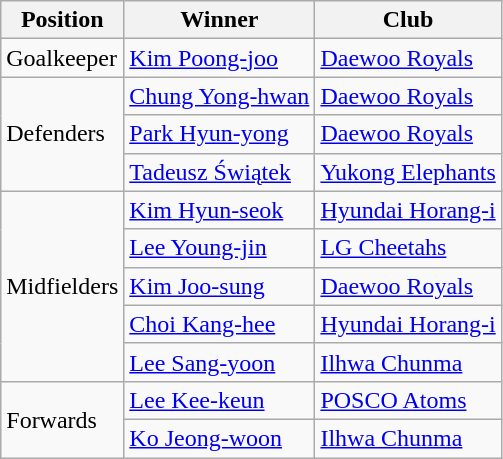<table class="wikitable">
<tr>
<th>Position</th>
<th>Winner</th>
<th>Club</th>
</tr>
<tr>
<td>Goalkeeper</td>
<td> <a href='#'>Kim Poong-joo</a></td>
<td><a href='#'>Daewoo Royals</a></td>
</tr>
<tr>
<td rowspan="3">Defenders</td>
<td> <a href='#'>Chung Yong-hwan</a></td>
<td><a href='#'>Daewoo Royals</a></td>
</tr>
<tr>
<td> <a href='#'>Park Hyun-yong</a></td>
<td><a href='#'>Daewoo Royals</a></td>
</tr>
<tr>
<td> <a href='#'>Tadeusz Świątek</a></td>
<td><a href='#'>Yukong Elephants</a></td>
</tr>
<tr>
<td rowspan="5">Midfielders</td>
<td> <a href='#'>Kim Hyun-seok</a></td>
<td><a href='#'>Hyundai Horang-i</a></td>
</tr>
<tr>
<td> <a href='#'>Lee Young-jin</a></td>
<td><a href='#'>LG Cheetahs</a></td>
</tr>
<tr>
<td> <a href='#'>Kim Joo-sung</a></td>
<td><a href='#'>Daewoo Royals</a></td>
</tr>
<tr>
<td> <a href='#'>Choi Kang-hee</a></td>
<td><a href='#'>Hyundai Horang-i</a></td>
</tr>
<tr>
<td> <a href='#'>Lee Sang-yoon</a></td>
<td><a href='#'>Ilhwa Chunma</a></td>
</tr>
<tr>
<td rowspan="2">Forwards</td>
<td> <a href='#'>Lee Kee-keun</a></td>
<td><a href='#'>POSCO Atoms</a></td>
</tr>
<tr>
<td> <a href='#'>Ko Jeong-woon</a></td>
<td><a href='#'>Ilhwa Chunma</a></td>
</tr>
</table>
